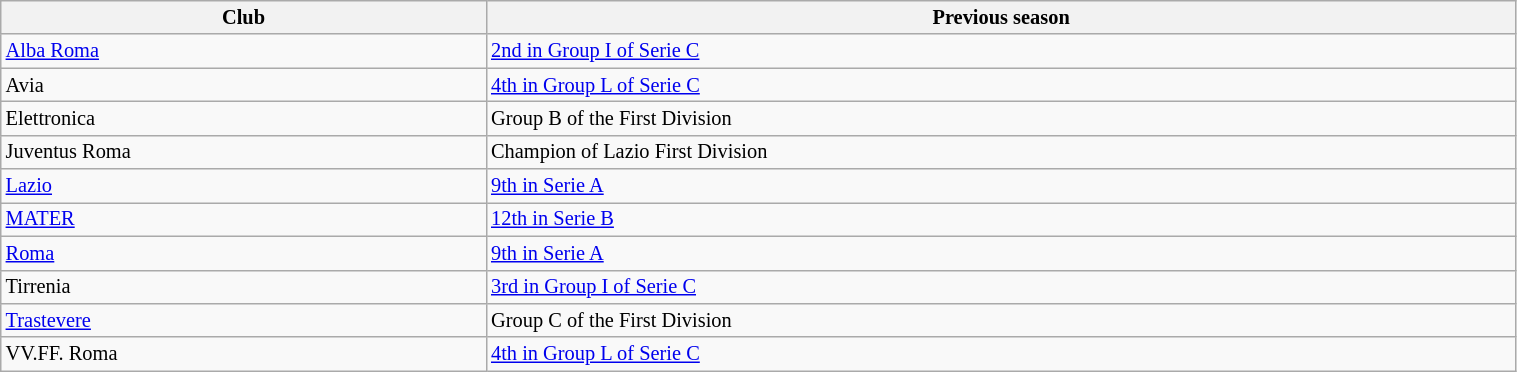<table class="wikitable sortable" style="font-size:85%;width:80%;">
<tr>
<th>Club</th>
<th>Previous season</th>
</tr>
<tr>
<td><a href='#'>Alba Roma</a></td>
<td><a href='#'>2nd in Group I of Serie C</a></td>
</tr>
<tr>
<td>Avia</td>
<td><a href='#'>4th in Group L of Serie C</a></td>
</tr>
<tr>
<td>Elettronica</td>
<td>Group B of the First Division</td>
</tr>
<tr>
<td>Juventus Roma</td>
<td>Champion of Lazio First Division</td>
</tr>
<tr>
<td><a href='#'>Lazio</a></td>
<td><a href='#'>9th in Serie A</a></td>
</tr>
<tr>
<td><a href='#'>MATER</a></td>
<td><a href='#'>12th in Serie B</a></td>
</tr>
<tr>
<td><a href='#'>Roma</a></td>
<td><a href='#'>9th in Serie A</a></td>
</tr>
<tr>
<td>Tirrenia</td>
<td><a href='#'>3rd in Group I of Serie C</a></td>
</tr>
<tr>
<td><a href='#'>Trastevere</a></td>
<td>Group C of the First Division</td>
</tr>
<tr>
<td>VV.FF. Roma</td>
<td><a href='#'>4th in Group L of Serie C</a></td>
</tr>
</table>
